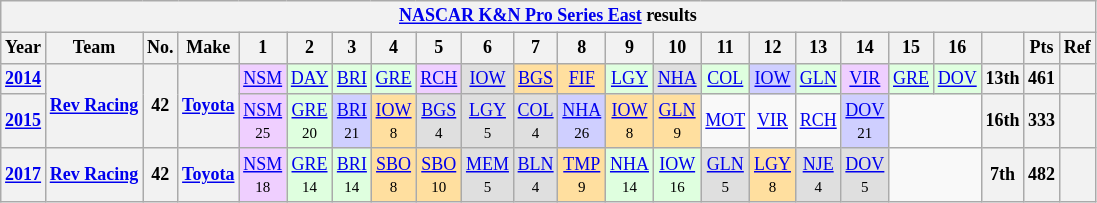<table class="wikitable" style="text-align:center; font-size:75%">
<tr>
<th colspan=23><a href='#'>NASCAR K&N Pro Series East</a> results</th>
</tr>
<tr>
<th>Year</th>
<th>Team</th>
<th>No.</th>
<th>Make</th>
<th>1</th>
<th>2</th>
<th>3</th>
<th>4</th>
<th>5</th>
<th>6</th>
<th>7</th>
<th>8</th>
<th>9</th>
<th>10</th>
<th>11</th>
<th>12</th>
<th>13</th>
<th>14</th>
<th>15</th>
<th>16</th>
<th></th>
<th>Pts</th>
<th>Ref</th>
</tr>
<tr>
<th><a href='#'>2014</a></th>
<th rowspan=2><a href='#'>Rev Racing</a></th>
<th rowspan=2>42</th>
<th rowspan=2><a href='#'>Toyota</a></th>
<td style="background:#EFCFFF;"><a href='#'>NSM</a><br></td>
<td style="background:#DFFFDF;"><a href='#'>DAY</a><br></td>
<td style="background:#DFFFDF;"><a href='#'>BRI</a><br></td>
<td style="background:#DFFFDF;"><a href='#'>GRE</a><br></td>
<td style="background:#EFCFFF;"><a href='#'>RCH</a><br></td>
<td style="background:#DFDFDF;"><a href='#'>IOW</a><br></td>
<td style="background:#FFDF9F;"><a href='#'>BGS</a><br></td>
<td style="background:#FFDF9F;"><a href='#'>FIF</a><br></td>
<td style="background:#DFFFDF;"><a href='#'>LGY</a><br></td>
<td style="background:#DFDFDF;"><a href='#'>NHA</a><br></td>
<td style="background:#DFFFDF;"><a href='#'>COL</a><br></td>
<td style="background:#CFCFFF;"><a href='#'>IOW</a><br></td>
<td style="background:#DFFFDF;"><a href='#'>GLN</a><br></td>
<td style="background:#EFCFFF;"><a href='#'>VIR</a><br></td>
<td style="background:#DFFFDF;"><a href='#'>GRE</a><br></td>
<td style="background:#DFFFDF;"><a href='#'>DOV</a><br></td>
<th>13th</th>
<th>461</th>
<th></th>
</tr>
<tr>
<th><a href='#'>2015</a></th>
<td style="background:#EFCFFF;"><a href='#'>NSM</a><br><small>25</small></td>
<td style="background:#DFFFDF;"><a href='#'>GRE</a><br><small>20</small></td>
<td style="background:#CFCFFF;"><a href='#'>BRI</a><br><small>21</small></td>
<td style="background:#FFDF9F;"><a href='#'>IOW</a><br><small>8</small></td>
<td style="background:#DFDFDF;"><a href='#'>BGS</a><br><small>4</small></td>
<td style="background:#DFDFDF;"><a href='#'>LGY</a><br><small>5</small></td>
<td style="background:#DFDFDF;"><a href='#'>COL</a><br><small>4</small></td>
<td style="background:#CFCFFF;"><a href='#'>NHA</a><br><small>26</small></td>
<td style="background:#FFDF9F;"><a href='#'>IOW</a><br><small>8</small></td>
<td style="background:#FFDF9F;"><a href='#'>GLN</a><br><small>9</small></td>
<td><a href='#'>MOT</a></td>
<td><a href='#'>VIR</a></td>
<td><a href='#'>RCH</a></td>
<td style="background:#CFCFFF;"><a href='#'>DOV</a><br><small>21</small></td>
<td colspan=2></td>
<th>16th</th>
<th>333</th>
<th></th>
</tr>
<tr>
<th><a href='#'>2017</a></th>
<th><a href='#'>Rev Racing</a></th>
<th>42</th>
<th><a href='#'>Toyota</a></th>
<td style="background:#EFCFFF;"><a href='#'>NSM</a><br><small>18</small></td>
<td style="background:#DFFFDF;"><a href='#'>GRE</a><br><small>14</small></td>
<td style="background:#DFFFDF;"><a href='#'>BRI</a><br><small>14</small></td>
<td style="background:#FFDF9F;"><a href='#'>SBO</a><br><small>8</small></td>
<td style="background:#FFDF9F;"><a href='#'>SBO</a><br><small>10</small></td>
<td style="background:#DFDFDF;"><a href='#'>MEM</a><br><small>5</small></td>
<td style="background:#DFDFDF;"><a href='#'>BLN</a><br><small>4</small></td>
<td style="background:#FFDF9F;"><a href='#'>TMP</a><br><small>9</small></td>
<td style="background:#DFFFDF;"><a href='#'>NHA</a><br><small>14</small></td>
<td style="background:#DFFFDF;"><a href='#'>IOW</a><br><small>16</small></td>
<td style="background:#DFDFDF;"><a href='#'>GLN</a><br><small>5</small></td>
<td style="background:#FFDF9F;"><a href='#'>LGY</a><br><small>8</small></td>
<td style="background:#DFDFDF;"><a href='#'>NJE</a><br><small>4</small></td>
<td style="background:#DFDFDF;"><a href='#'>DOV</a><br><small>5</small></td>
<td colspan=2></td>
<th>7th</th>
<th>482</th>
<th></th>
</tr>
</table>
